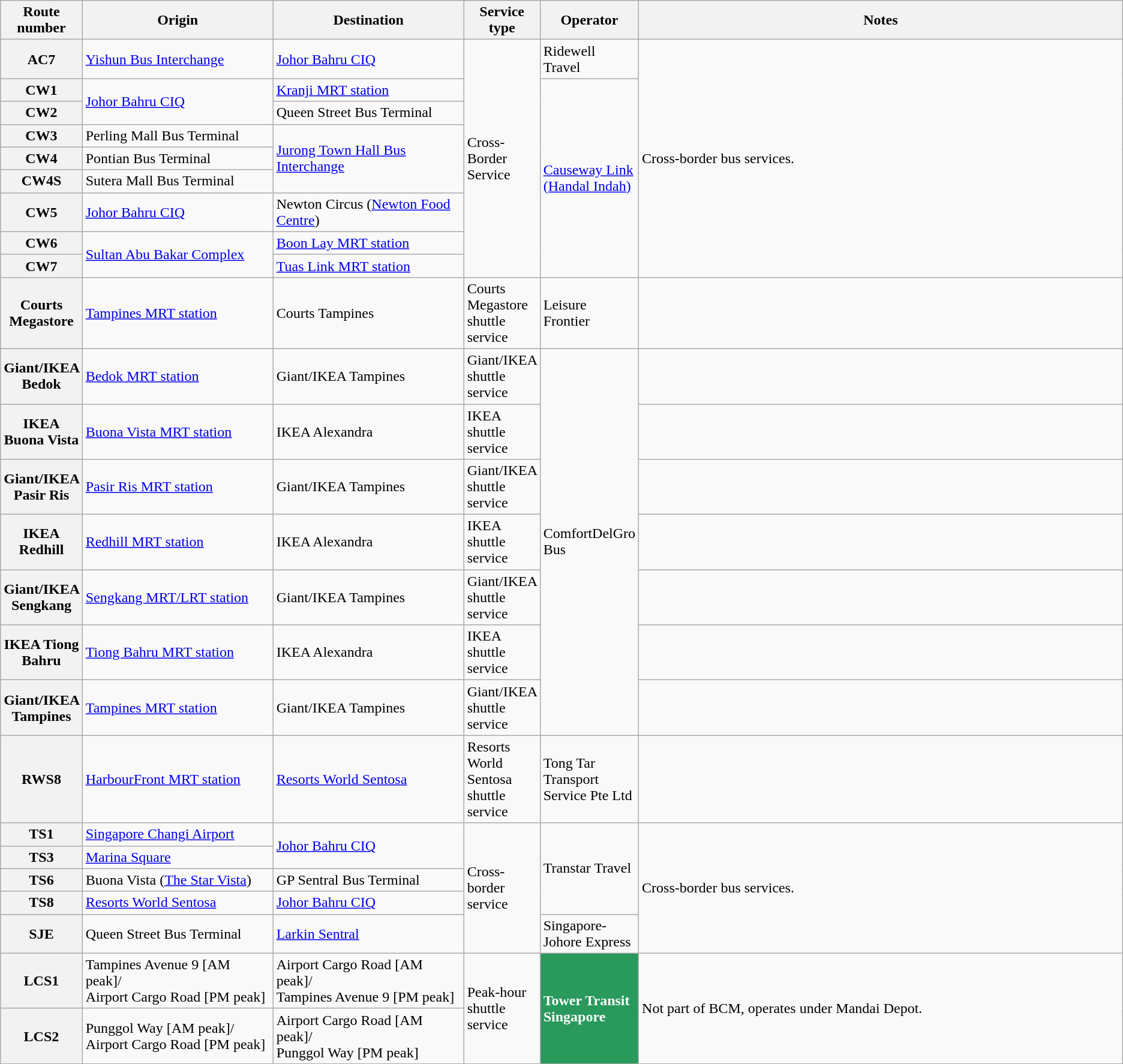<table class="wikitable">
<tr>
<th style="width:4%;">Route<br>number</th>
<th style="width:17%;">Origin</th>
<th style="width:17%;">Destination</th>
<th style="width:6%;">Service<br>type</th>
<th style="width:5%;">Operator</th>
<th>Notes</th>
</tr>
<tr>
<th>AC7</th>
<td><a href='#'>Yishun Bus Interchange</a></td>
<td><a href='#'>Johor Bahru CIQ</a></td>
<td rowspan="9">Cross-Border Service</td>
<td>Ridewell Travel</td>
<td rowspan="9">Cross-border bus services.</td>
</tr>
<tr>
<th>CW1</th>
<td rowspan="2"><a href='#'>Johor Bahru CIQ</a></td>
<td><a href='#'>Kranji MRT station</a></td>
<td rowspan="8"><a href='#'>Causeway Link (Handal Indah)</a></td>
</tr>
<tr>
<th>CW2</th>
<td>Queen Street Bus Terminal</td>
</tr>
<tr>
<th>CW3</th>
<td>Perling Mall Bus Terminal</td>
<td rowspan="3"><a href='#'>Jurong Town Hall Bus Interchange</a></td>
</tr>
<tr>
<th>CW4</th>
<td>Pontian Bus Terminal</td>
</tr>
<tr>
<th>CW4S</th>
<td>Sutera Mall Bus Terminal</td>
</tr>
<tr>
<th>CW5</th>
<td><a href='#'>Johor Bahru CIQ</a></td>
<td>Newton Circus (<a href='#'>Newton Food Centre</a>)</td>
</tr>
<tr>
<th>CW6</th>
<td rowspan="2"><a href='#'>Sultan Abu Bakar Complex</a></td>
<td><a href='#'>Boon Lay MRT station</a></td>
</tr>
<tr>
<th>CW7</th>
<td><a href='#'>Tuas Link MRT station</a></td>
</tr>
<tr>
<th>Courts Megastore</th>
<td><a href='#'>Tampines MRT station</a></td>
<td>Courts Tampines</td>
<td>Courts Megastore shuttle service</td>
<td>Leisure Frontier</td>
<td></td>
</tr>
<tr>
<th>Giant/IKEA Bedok</th>
<td><a href='#'>Bedok MRT station</a></td>
<td>Giant/IKEA Tampines</td>
<td>Giant/IKEA shuttle service</td>
<td rowspan=7>ComfortDelGro Bus</td>
<td></td>
</tr>
<tr>
<th>IKEA Buona Vista</th>
<td><a href='#'>Buona Vista MRT station</a></td>
<td>IKEA Alexandra</td>
<td>IKEA shuttle service</td>
<td></td>
</tr>
<tr>
<th>Giant/IKEA Pasir Ris</th>
<td><a href='#'>Pasir Ris MRT station</a></td>
<td>Giant/IKEA Tampines</td>
<td>Giant/IKEA shuttle service</td>
<td></td>
</tr>
<tr>
<th>IKEA Redhill</th>
<td><a href='#'>Redhill MRT station</a></td>
<td>IKEA Alexandra</td>
<td>IKEA shuttle service</td>
<td></td>
</tr>
<tr>
<th>Giant/IKEA Sengkang</th>
<td><a href='#'>Sengkang MRT/LRT station</a></td>
<td>Giant/IKEA Tampines</td>
<td>Giant/IKEA shuttle service</td>
<td></td>
</tr>
<tr>
<th>IKEA Tiong Bahru</th>
<td><a href='#'>Tiong Bahru MRT station</a></td>
<td>IKEA Alexandra</td>
<td>IKEA shuttle service</td>
<td></td>
</tr>
<tr>
<th>Giant/IKEA Tampines</th>
<td><a href='#'>Tampines MRT station</a></td>
<td>Giant/IKEA Tampines</td>
<td>Giant/IKEA shuttle service</td>
<td></td>
</tr>
<tr>
<th>RWS8</th>
<td><a href='#'>HarbourFront MRT station</a></td>
<td><a href='#'>Resorts World Sentosa</a></td>
<td>Resorts World Sentosa shuttle service</td>
<td>Tong Tar Transport Service Pte Ltd</td>
<td></td>
</tr>
<tr>
<th>TS1</th>
<td><a href='#'>Singapore Changi Airport</a></td>
<td rowspan="2"><a href='#'>Johor Bahru CIQ</a></td>
<td rowspan="5">Cross-border service</td>
<td rowspan=4>Transtar Travel</td>
<td rowspan="5">Cross-border bus services.</td>
</tr>
<tr>
<th>TS3</th>
<td><a href='#'>Marina Square</a></td>
</tr>
<tr>
<th>TS6</th>
<td>Buona Vista (<a href='#'>The Star Vista</a>)</td>
<td>GP Sentral Bus Terminal</td>
</tr>
<tr>
<th>TS8</th>
<td><a href='#'>Resorts World Sentosa</a></td>
<td><a href='#'>Johor Bahru CIQ</a></td>
</tr>
<tr>
<th>SJE</th>
<td>Queen Street Bus Terminal</td>
<td><a href='#'>Larkin Sentral</a></td>
<td>Singapore-Johore Express</td>
</tr>
<tr>
<th>LCS1</th>
<td>Tampines Avenue 9 [AM peak]/<br>Airport Cargo Road [PM peak]</td>
<td>Airport Cargo Road [AM peak]/<br>Tampines Avenue 9 [PM peak]</td>
<td rowspan=2>Peak-hour shuttle service</td>
<td rowspan=2 style="background-color:#29995c; color: white"><strong>Tower Transit Singapore</strong></td>
<td rowspan=2>Not part of BCM, operates under Mandai Depot.</td>
</tr>
<tr>
<th>LCS2</th>
<td>Punggol Way [AM peak]/<br>Airport Cargo Road [PM peak]</td>
<td>Airport Cargo Road [AM peak]/<br>Punggol Way [PM peak]</td>
</tr>
</table>
